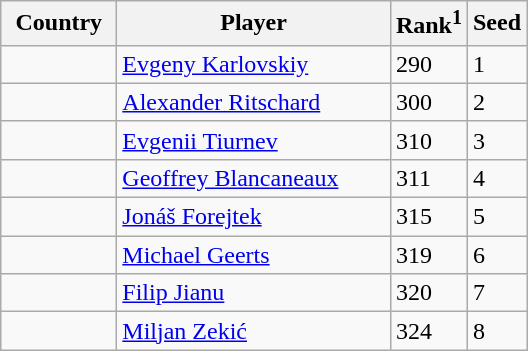<table class="sortable wikitable">
<tr>
<th width="70">Country</th>
<th width="175">Player</th>
<th>Rank<sup>1</sup></th>
<th>Seed</th>
</tr>
<tr>
<td></td>
<td><a href='#'>Evgeny Karlovskiy</a></td>
<td>290</td>
<td>1</td>
</tr>
<tr>
<td></td>
<td><a href='#'>Alexander Ritschard</a></td>
<td>300</td>
<td>2</td>
</tr>
<tr>
<td></td>
<td><a href='#'>Evgenii Tiurnev</a></td>
<td>310</td>
<td>3</td>
</tr>
<tr>
<td></td>
<td><a href='#'>Geoffrey Blancaneaux</a></td>
<td>311</td>
<td>4</td>
</tr>
<tr>
<td></td>
<td><a href='#'>Jonáš Forejtek</a></td>
<td>315</td>
<td>5</td>
</tr>
<tr>
<td></td>
<td><a href='#'>Michael Geerts</a></td>
<td>319</td>
<td>6</td>
</tr>
<tr>
<td></td>
<td><a href='#'>Filip Jianu</a></td>
<td>320</td>
<td>7</td>
</tr>
<tr>
<td></td>
<td><a href='#'>Miljan Zekić</a></td>
<td>324</td>
<td>8</td>
</tr>
</table>
